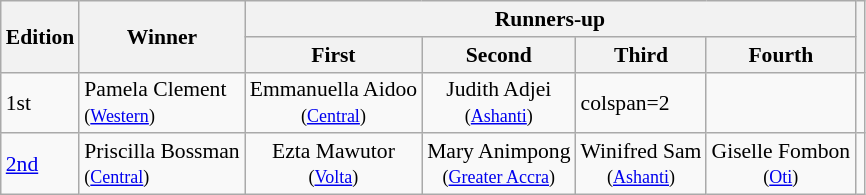<table class="wikitable defaultcenter" style="font-size:90%;">
<tr>
<th rowspan=2>Edition</th>
<th rowspan=2>Winner</th>
<th colspan=4>Runners-up</th>
<th rowspan=2></th>
</tr>
<tr>
<th>First</th>
<th>Second</th>
<th>Third</th>
<th>Fourth</th>
</tr>
<tr>
<td>1st</td>
<td>Pamela Clement<br><small>(<a href='#'>Western</a>)</small></td>
<td align=center>Emmanuella Aidoo<br><small>(<a href='#'>Central</a>)</small></td>
<td align=center>Judith Adjei<br><small>(<a href='#'>Ashanti</a>)</small></td>
<td>colspan=2 </td>
<td></td>
</tr>
<tr>
<td><a href='#'>2nd</a></td>
<td>Priscilla Bossman<br><small>(<a href='#'>Central</a>)</small></td>
<td align=center>Ezta Mawutor<br><small>(<a href='#'>Volta</a>)</small></td>
<td align=center>Mary Animpong<br><small>(<a href='#'>Greater Accra</a>)</small></td>
<td align=center>Winifred Sam<br><small>(<a href='#'>Ashanti</a>)</small></td>
<td align=center>Giselle Fombon<br><small>(<a href='#'>Oti</a>)</small></td>
<td></td>
</tr>
</table>
